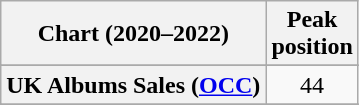<table class="wikitable sortable plainrowheaders" style="text-align:center">
<tr>
<th scope="col">Chart (2020–2022)</th>
<th scope="col">Peak<br>position</th>
</tr>
<tr>
</tr>
<tr>
<th scope="row">UK Albums Sales (<a href='#'>OCC</a>)</th>
<td>44</td>
</tr>
<tr>
</tr>
<tr>
</tr>
</table>
